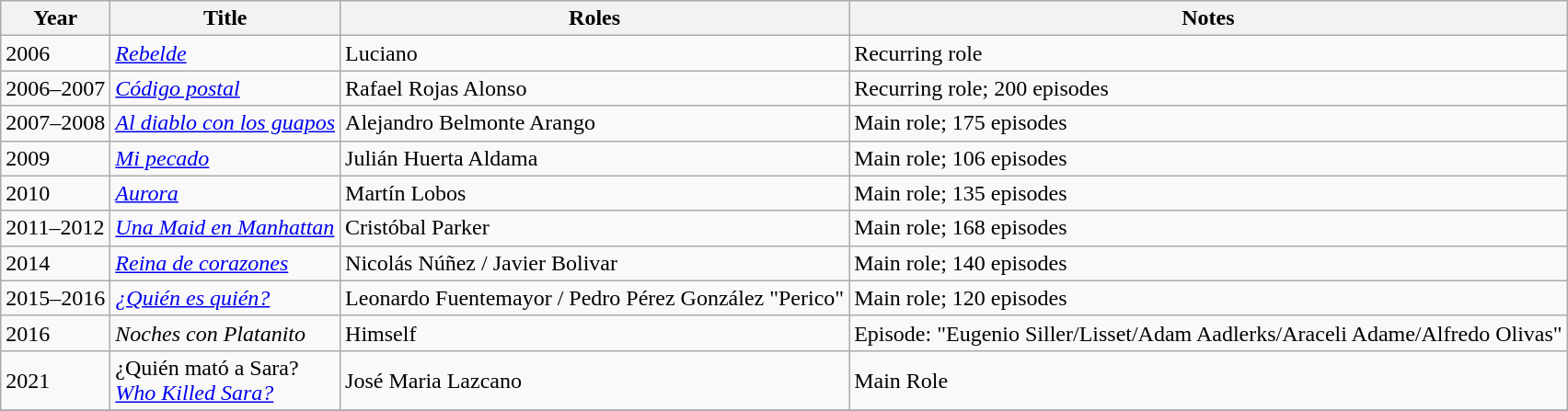<table class="wikitable sortable">
<tr>
<th>Year</th>
<th>Title</th>
<th>Roles</th>
<th>Notes</th>
</tr>
<tr>
<td>2006</td>
<td><em><a href='#'>Rebelde</a></em></td>
<td>Luciano</td>
<td>Recurring role</td>
</tr>
<tr>
<td>2006–2007</td>
<td><em><a href='#'>Código postal</a></em></td>
<td>Rafael Rojas Alonso</td>
<td>Recurring role; 200 episodes</td>
</tr>
<tr>
<td>2007–2008</td>
<td><em><a href='#'>Al diablo con los guapos</a></em></td>
<td>Alejandro Belmonte Arango</td>
<td>Main role; 175 episodes</td>
</tr>
<tr>
<td>2009</td>
<td><em><a href='#'>Mi pecado</a></em></td>
<td>Julián Huerta Aldama</td>
<td>Main role; 106 episodes</td>
</tr>
<tr>
<td>2010</td>
<td><em><a href='#'>Aurora</a></em></td>
<td>Martín Lobos</td>
<td>Main role; 135 episodes</td>
</tr>
<tr>
<td>2011–2012</td>
<td><em><a href='#'>Una Maid en Manhattan</a></em></td>
<td>Cristóbal Parker</td>
<td>Main role; 168 episodes</td>
</tr>
<tr>
<td>2014</td>
<td><em><a href='#'>Reina de corazones</a></em></td>
<td>Nicolás Núñez / Javier Bolivar</td>
<td>Main role; 140 episodes</td>
</tr>
<tr>
<td>2015–2016</td>
<td><em><a href='#'>¿Quién es quién?</a></em></td>
<td>Leonardo Fuentemayor / Pedro Pérez González "Perico"</td>
<td>Main role; 120 episodes</td>
</tr>
<tr>
<td>2016</td>
<td><em>Noches con Platanito</em></td>
<td>Himself</td>
<td>Episode: "Eugenio Siller/Lisset/Adam Aadlerks/Araceli Adame/Alfredo Olivas"</td>
</tr>
<tr>
<td>2021</td>
<td>¿Quién mató a Sara?<br><em><a href='#'>Who Killed Sara?</a></em></td>
<td>José Maria Lazcano</td>
<td>Main Role</td>
</tr>
<tr>
</tr>
</table>
